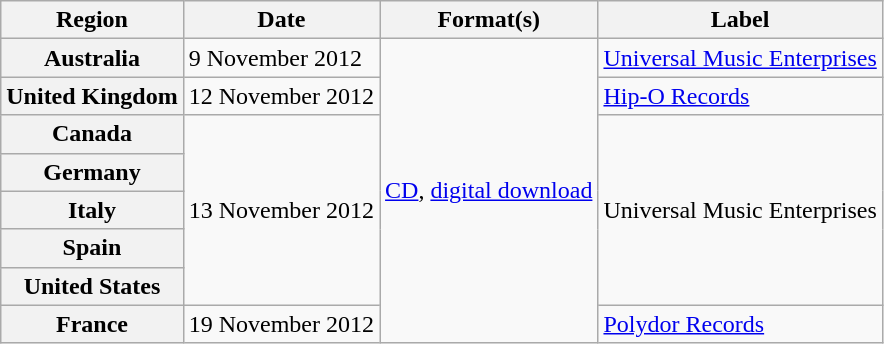<table class="wikitable plainrowheaders">
<tr>
<th scope="col">Region</th>
<th scope="col">Date</th>
<th scope="col">Format(s)</th>
<th scope="col">Label</th>
</tr>
<tr>
<th scope="row">Australia</th>
<td>9 November 2012</td>
<td rowspan="8"><a href='#'>CD</a>, <a href='#'>digital download</a></td>
<td><a href='#'>Universal Music Enterprises</a></td>
</tr>
<tr>
<th scope="row">United Kingdom</th>
<td>12 November 2012</td>
<td><a href='#'>Hip-O Records</a></td>
</tr>
<tr>
<th scope="row">Canada</th>
<td rowspan="5">13 November 2012</td>
<td rowspan="5">Universal Music Enterprises</td>
</tr>
<tr>
<th scope="row">Germany</th>
</tr>
<tr>
<th scope="row">Italy</th>
</tr>
<tr>
<th scope="row">Spain</th>
</tr>
<tr>
<th scope="row">United States</th>
</tr>
<tr>
<th scope="row">France</th>
<td>19 November 2012</td>
<td><a href='#'>Polydor Records</a></td>
</tr>
</table>
